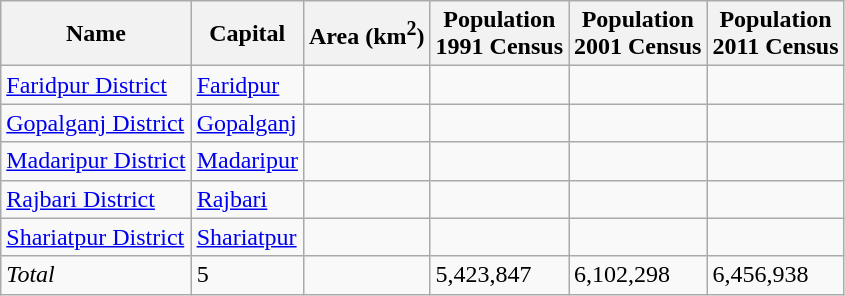<table class="wikitable sortable" style="margin-bottom: 0;">
<tr>
<th>Name</th>
<th>Capital</th>
<th>Area (km<sup>2</sup>)</th>
<th>Population <br> 1991 Census</th>
<th>Population <br> 2001 Census</th>
<th>Population <br> 2011 Census</th>
</tr>
<tr>
<td><a href='#'>Faridpur District</a></td>
<td><a href='#'>Faridpur</a></td>
<td align="right"></td>
<td></td>
<td></td>
<td></td>
</tr>
<tr>
<td><a href='#'>Gopalganj District</a></td>
<td><a href='#'>Gopalganj</a></td>
<td align="right"></td>
<td></td>
<td></td>
<td></td>
</tr>
<tr>
<td><a href='#'>Madaripur District</a></td>
<td><a href='#'>Madaripur</a></td>
<td align="right"></td>
<td></td>
<td></td>
<td></td>
</tr>
<tr>
<td><a href='#'>Rajbari District</a></td>
<td><a href='#'>Rajbari</a></td>
<td align="right"></td>
<td></td>
<td></td>
<td></td>
</tr>
<tr>
<td><a href='#'>Shariatpur District</a></td>
<td><a href='#'>Shariatpur</a></td>
<td align="right"></td>
<td></td>
<td></td>
<td></td>
</tr>
<tr>
<td><em>Total</em></td>
<td>5</td>
<td align="right"></td>
<td>5,423,847</td>
<td>6,102,298</td>
<td>6,456,938</td>
</tr>
</table>
